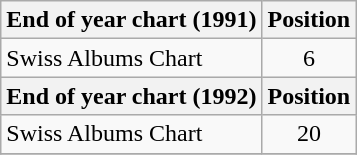<table class="wikitable sortable">
<tr>
<th>End of year chart (1991)</th>
<th>Position</th>
</tr>
<tr>
<td>Swiss Albums Chart</td>
<td align="center">6</td>
</tr>
<tr>
<th>End of year chart (1992)</th>
<th>Position</th>
</tr>
<tr>
<td>Swiss Albums Chart</td>
<td align="center">20</td>
</tr>
<tr>
</tr>
</table>
